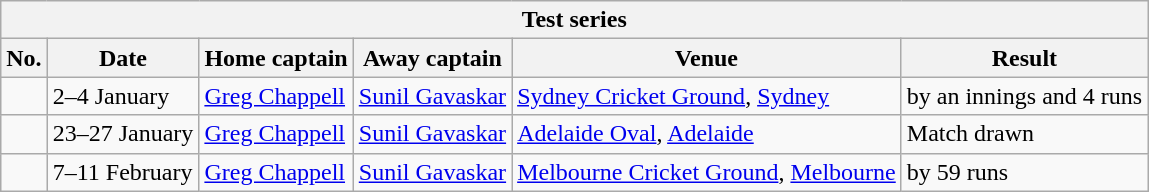<table class="wikitable">
<tr>
<th colspan="9">Test series</th>
</tr>
<tr>
<th>No.</th>
<th>Date</th>
<th>Home captain</th>
<th>Away captain</th>
<th>Venue</th>
<th>Result</th>
</tr>
<tr>
<td></td>
<td>2–4 January</td>
<td><a href='#'>Greg Chappell</a></td>
<td><a href='#'>Sunil Gavaskar</a></td>
<td><a href='#'>Sydney Cricket Ground</a>, <a href='#'>Sydney</a></td>
<td> by an innings and 4 runs</td>
</tr>
<tr>
<td></td>
<td>23–27 January</td>
<td><a href='#'>Greg Chappell</a></td>
<td><a href='#'>Sunil Gavaskar</a></td>
<td><a href='#'>Adelaide Oval</a>, <a href='#'>Adelaide</a></td>
<td>Match drawn</td>
</tr>
<tr>
<td></td>
<td>7–11 February</td>
<td><a href='#'>Greg Chappell</a></td>
<td><a href='#'>Sunil Gavaskar</a></td>
<td><a href='#'>Melbourne Cricket Ground</a>, <a href='#'>Melbourne</a></td>
<td> by 59 runs</td>
</tr>
</table>
